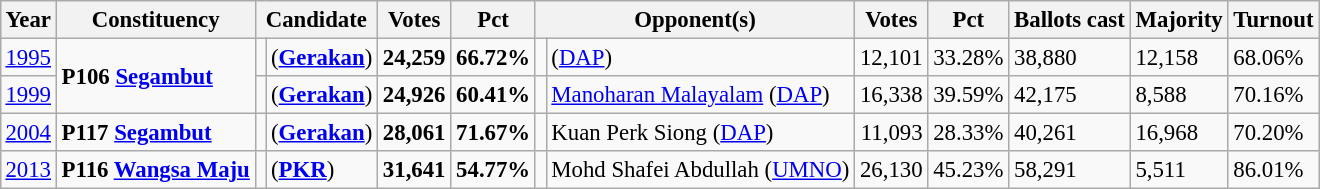<table class="wikitable" style="margin:0.5em ; font-size:95%">
<tr>
<th>Year</th>
<th>Constituency</th>
<th colspan=2>Candidate</th>
<th>Votes</th>
<th>Pct</th>
<th colspan=2>Opponent(s)</th>
<th>Votes</th>
<th>Pct</th>
<th>Ballots cast</th>
<th>Majority</th>
<th>Turnout</th>
</tr>
<tr>
<td><a href='#'>1995</a></td>
<td rowspan=2><strong>P106 <a href='#'>Segambut</a></strong></td>
<td></td>
<td> (<a href='#'><strong>Gerakan</strong></a>)</td>
<td align="right"><strong>24,259</strong></td>
<td><strong>66.72%</strong></td>
<td></td>
<td> (<a href='#'>DAP</a>)</td>
<td align="right">12,101</td>
<td>33.28%</td>
<td>38,880</td>
<td>12,158</td>
<td>68.06%</td>
</tr>
<tr>
<td><a href='#'>1999</a></td>
<td></td>
<td> (<a href='#'><strong>Gerakan</strong></a>)</td>
<td align="right"><strong>24,926</strong></td>
<td><strong>60.41%</strong></td>
<td></td>
<td><a href='#'>Manoharan Malayalam</a> (<a href='#'>DAP</a>)</td>
<td align="right">16,338</td>
<td>39.59%</td>
<td>42,175</td>
<td>8,588</td>
<td>70.16%</td>
</tr>
<tr>
<td><a href='#'>2004</a></td>
<td><strong>P117 <a href='#'>Segambut</a></strong></td>
<td></td>
<td> (<a href='#'><strong>Gerakan</strong></a>)</td>
<td align="right"><strong>28,061</strong></td>
<td><strong>71.67%</strong></td>
<td></td>
<td>Kuan Perk Siong (<a href='#'>DAP</a>)</td>
<td align="right">11,093</td>
<td>28.33%</td>
<td>40,261</td>
<td>16,968</td>
<td>70.20%</td>
</tr>
<tr>
<td><a href='#'>2013</a></td>
<td><strong>P116 <a href='#'>Wangsa Maju</a></strong></td>
<td></td>
<td> (<a href='#'><strong>PKR</strong></a>)</td>
<td align="right"><strong>31,641</strong></td>
<td><strong>54.77%</strong></td>
<td></td>
<td>Mohd Shafei Abdullah (<a href='#'>UMNO</a>)</td>
<td align="right">26,130</td>
<td>45.23%</td>
<td>58,291</td>
<td>5,511</td>
<td>86.01%</td>
</tr>
</table>
